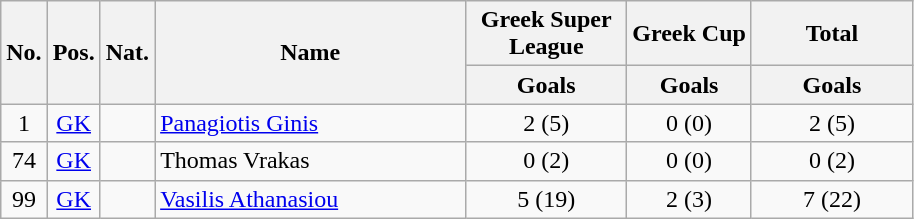<table class="wikitable sortable" style="text-align:center">
<tr>
<th rowspan="2" style="text-align:center;">No.</th>
<th rowspan="2" style="text-align:center;">Pos.</th>
<th rowspan="2" style="text-align:center;">Nat.</th>
<th rowspan="2" style="text-align:center; width:200px;">Name</th>
<th style="text-align:center; width:100px;">Greek Super League</th>
<th>Greek Cup</th>
<th style="text-align:center; width:100px;">Total</th>
</tr>
<tr>
<th style="text-align:center;">Goals</th>
<th>Goals</th>
<th style="text-align:center;">Goals</th>
</tr>
<tr>
<td>1</td>
<td><a href='#'>GK</a></td>
<td></td>
<td align="left"><a href='#'>Panagiotis Ginis</a></td>
<td>2 (5)</td>
<td>0 (0)</td>
<td>2 (5)</td>
</tr>
<tr>
<td>74</td>
<td><a href='#'>GK</a></td>
<td></td>
<td align="left">Thomas Vrakas</td>
<td>0 (2)</td>
<td>0 (0)</td>
<td>0 (2)</td>
</tr>
<tr>
<td>99</td>
<td><a href='#'>GK</a></td>
<td></td>
<td align="left"><a href='#'>Vasilis Athanasiou</a></td>
<td>5 (19)</td>
<td>2 (3)</td>
<td>7 (22)</td>
</tr>
</table>
